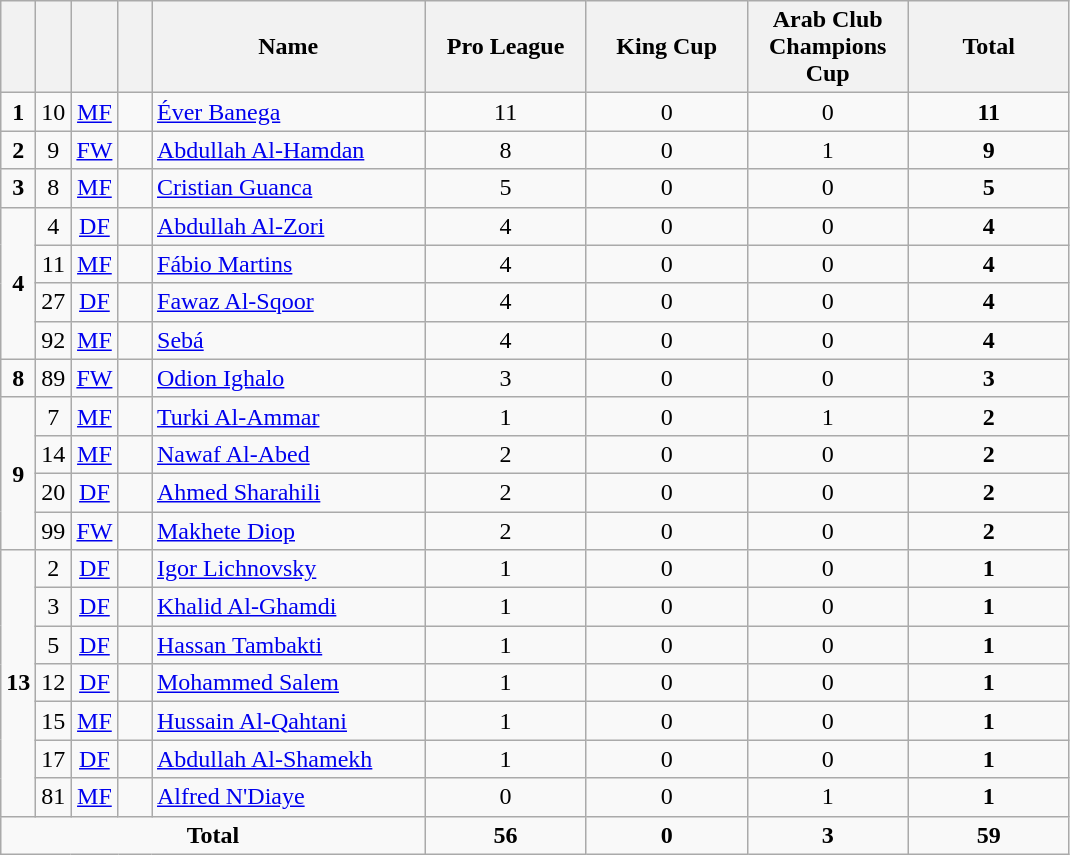<table class="wikitable" style="text-align:center">
<tr>
<th width=15></th>
<th width=15></th>
<th width=15></th>
<th width=15></th>
<th width=175>Name</th>
<th width=100>Pro League</th>
<th width=100>King Cup</th>
<th width=100>Arab Club Champions Cup</th>
<th width=100>Total</th>
</tr>
<tr>
<td><strong>1</strong></td>
<td>10</td>
<td><a href='#'>MF</a></td>
<td></td>
<td align=left><a href='#'>Éver Banega</a></td>
<td>11</td>
<td>0</td>
<td>0</td>
<td><strong>11</strong></td>
</tr>
<tr>
<td><strong>2</strong></td>
<td>9</td>
<td><a href='#'>FW</a></td>
<td></td>
<td align=left><a href='#'>Abdullah Al-Hamdan</a></td>
<td>8</td>
<td>0</td>
<td>1</td>
<td><strong>9</strong></td>
</tr>
<tr>
<td><strong>3</strong></td>
<td>8</td>
<td><a href='#'>MF</a></td>
<td></td>
<td align=left><a href='#'>Cristian Guanca</a></td>
<td>5</td>
<td>0</td>
<td>0</td>
<td><strong>5</strong></td>
</tr>
<tr>
<td rowspan=4><strong>4</strong></td>
<td>4</td>
<td><a href='#'>DF</a></td>
<td></td>
<td align=left><a href='#'>Abdullah Al-Zori</a></td>
<td>4</td>
<td>0</td>
<td>0</td>
<td><strong>4</strong></td>
</tr>
<tr>
<td>11</td>
<td><a href='#'>MF</a></td>
<td></td>
<td align=left><a href='#'>Fábio Martins</a></td>
<td>4</td>
<td>0</td>
<td>0</td>
<td><strong>4</strong></td>
</tr>
<tr>
<td>27</td>
<td><a href='#'>DF</a></td>
<td></td>
<td align=left><a href='#'>Fawaz Al-Sqoor</a></td>
<td>4</td>
<td>0</td>
<td>0</td>
<td><strong>4</strong></td>
</tr>
<tr>
<td>92</td>
<td><a href='#'>MF</a></td>
<td></td>
<td align=left><a href='#'>Sebá</a></td>
<td>4</td>
<td>0</td>
<td>0</td>
<td><strong>4</strong></td>
</tr>
<tr>
<td><strong>8</strong></td>
<td>89</td>
<td><a href='#'>FW</a></td>
<td></td>
<td align=left><a href='#'>Odion Ighalo</a></td>
<td>3</td>
<td>0</td>
<td>0</td>
<td><strong>3</strong></td>
</tr>
<tr>
<td rowspan=4><strong>9</strong></td>
<td>7</td>
<td><a href='#'>MF</a></td>
<td></td>
<td align=left><a href='#'>Turki Al-Ammar</a></td>
<td>1</td>
<td>0</td>
<td>1</td>
<td><strong>2</strong></td>
</tr>
<tr>
<td>14</td>
<td><a href='#'>MF</a></td>
<td></td>
<td align=left><a href='#'>Nawaf Al-Abed</a></td>
<td>2</td>
<td>0</td>
<td>0</td>
<td><strong>2</strong></td>
</tr>
<tr>
<td>20</td>
<td><a href='#'>DF</a></td>
<td></td>
<td align=left><a href='#'>Ahmed Sharahili</a></td>
<td>2</td>
<td>0</td>
<td>0</td>
<td><strong>2</strong></td>
</tr>
<tr>
<td>99</td>
<td><a href='#'>FW</a></td>
<td></td>
<td align=left><a href='#'>Makhete Diop</a></td>
<td>2</td>
<td>0</td>
<td>0</td>
<td><strong>2</strong></td>
</tr>
<tr>
<td rowspan=7><strong>13</strong></td>
<td>2</td>
<td><a href='#'>DF</a></td>
<td></td>
<td align=left><a href='#'>Igor Lichnovsky</a></td>
<td>1</td>
<td>0</td>
<td>0</td>
<td><strong>1</strong></td>
</tr>
<tr>
<td>3</td>
<td><a href='#'>DF</a></td>
<td></td>
<td align=left><a href='#'>Khalid Al-Ghamdi</a></td>
<td>1</td>
<td>0</td>
<td>0</td>
<td><strong>1</strong></td>
</tr>
<tr>
<td>5</td>
<td><a href='#'>DF</a></td>
<td></td>
<td align=left><a href='#'>Hassan Tambakti</a></td>
<td>1</td>
<td>0</td>
<td>0</td>
<td><strong>1</strong></td>
</tr>
<tr>
<td>12</td>
<td><a href='#'>DF</a></td>
<td></td>
<td align=left><a href='#'>Mohammed Salem</a></td>
<td>1</td>
<td>0</td>
<td>0</td>
<td><strong>1</strong></td>
</tr>
<tr>
<td>15</td>
<td><a href='#'>MF</a></td>
<td></td>
<td align=left><a href='#'>Hussain Al-Qahtani</a></td>
<td>1</td>
<td>0</td>
<td>0</td>
<td><strong>1</strong></td>
</tr>
<tr>
<td>17</td>
<td><a href='#'>DF</a></td>
<td></td>
<td align=left><a href='#'>Abdullah Al-Shamekh</a></td>
<td>1</td>
<td>0</td>
<td>0</td>
<td><strong>1</strong></td>
</tr>
<tr>
<td>81</td>
<td><a href='#'>MF</a></td>
<td></td>
<td align=left><a href='#'>Alfred N'Diaye</a></td>
<td>0</td>
<td>0</td>
<td>1</td>
<td><strong>1</strong></td>
</tr>
<tr>
<td colspan=5><strong>Total</strong></td>
<td><strong>56</strong></td>
<td><strong>0</strong></td>
<td><strong>3</strong></td>
<td><strong>59</strong></td>
</tr>
</table>
